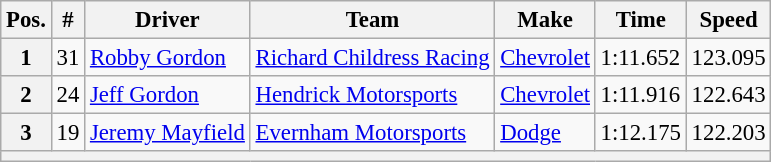<table class="wikitable" style="font-size:95%">
<tr>
<th>Pos.</th>
<th>#</th>
<th>Driver</th>
<th>Team</th>
<th>Make</th>
<th>Time</th>
<th>Speed</th>
</tr>
<tr>
<th>1</th>
<td>31</td>
<td><a href='#'>Robby Gordon</a></td>
<td><a href='#'>Richard Childress Racing</a></td>
<td><a href='#'>Chevrolet</a></td>
<td>1:11.652</td>
<td>123.095</td>
</tr>
<tr>
<th>2</th>
<td>24</td>
<td><a href='#'>Jeff Gordon</a></td>
<td><a href='#'>Hendrick Motorsports</a></td>
<td><a href='#'>Chevrolet</a></td>
<td>1:11.916</td>
<td>122.643</td>
</tr>
<tr>
<th>3</th>
<td>19</td>
<td><a href='#'>Jeremy Mayfield</a></td>
<td><a href='#'>Evernham Motorsports</a></td>
<td><a href='#'>Dodge</a></td>
<td>1:12.175</td>
<td>122.203</td>
</tr>
<tr>
<th colspan="7"></th>
</tr>
</table>
